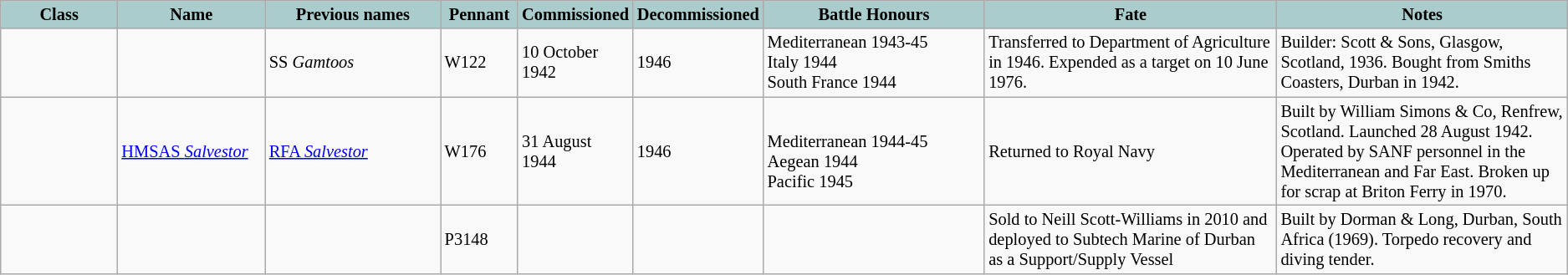<table class="wikitable sortable" style="font-style: normal; font-size: 85%">
<tr>
<th style="width:8%; background-color:#aacccc">Class</th>
<th style="width:10%; background-color:#aacccc">Name</th>
<th style="width:12%; background-color:#aacccc" class=unsortable>Previous names</th>
<th style="width:5%; background-color:#aacccc">Pennant</th>
<th style="width:5%; background-color:#aacccc">Commissioned</th>
<th style="width:5%; background-color:#aacccc">Decommissioned</th>
<th style="width:15%; background-color:#aacccc">Battle Honours</th>
<th style="width:20%; background-color:#aacccc" class=unsortable>Fate</th>
<th style="width:20%; background-color:#aacccc" class=unsortable>Notes</th>
</tr>
<tr>
<td></td>
<td></td>
<td>SS <em>Gamtoos</em></td>
<td>W122</td>
<td>10 October 1942</td>
<td>1946</td>
<td>Mediterranean 1943-45<br>Italy 1944<br>South France 1944</td>
<td>Transferred to Department of Agriculture in 1946. Expended as a target on 10 June 1976.</td>
<td>Builder: Scott & Sons, Glasgow, Scotland, 1936.  Bought from Smiths Coasters, Durban in 1942.</td>
</tr>
<tr>
<td></td>
<td><a href='#'>HMSAS <em>Salvestor</em></a></td>
<td><a href='#'>RFA <em>Salvestor</em></a></td>
<td>W176</td>
<td>31 August 1944</td>
<td>1946</td>
<td><br>Mediterranean 1944-45<br>Aegean 1944<br>Pacific 1945</td>
<td>Returned to Royal Navy</td>
<td>Built by William Simons & Co, Renfrew, Scotland.  Launched 28 August 1942. Operated by SANF personnel in the Mediterranean and Far East. Broken up for scrap at Briton Ferry in 1970.</td>
</tr>
<tr>
<td></td>
<td></td>
<td></td>
<td>P3148</td>
<td></td>
<td></td>
<td></td>
<td>Sold to Neill Scott-Williams in 2010 and deployed to Subtech Marine of Durban as a Support/Supply Vessel</td>
<td>Built by Dorman & Long, Durban, South Africa (1969). Torpedo recovery and diving tender.</td>
</tr>
</table>
